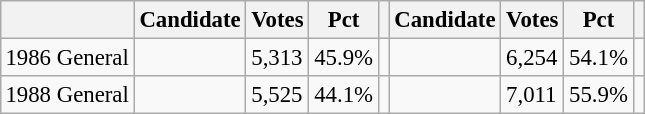<table class="wikitable" style="margin:0.5em ; font-size:95%">
<tr>
<th></th>
<th>Candidate</th>
<th>Votes</th>
<th>Pct</th>
<th></th>
<th>Candidate</th>
<th>Votes</th>
<th>Pct</th>
<th></th>
</tr>
<tr>
<td>1986 General</td>
<td></td>
<td>5,313</td>
<td>45.9%</td>
<td></td>
<td></td>
<td>6,254</td>
<td>54.1%</td>
<td></td>
</tr>
<tr>
<td>1988 General</td>
<td></td>
<td>5,525</td>
<td>44.1%</td>
<td></td>
<td></td>
<td>7,011</td>
<td>55.9%</td>
<td></td>
</tr>
</table>
